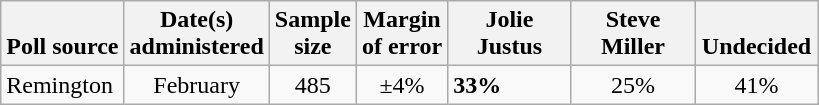<table class="wikitable">
<tr valign="bottom">
<th>Poll source</th>
<th>Date(s)<br>administered</th>
<th>Sample<br>size</th>
<th>Margin<br>of error</th>
<th style="width:75px;">Jolie<br>Justus</th>
<th style="width:75px;">Steve<br>Miller</th>
<th style="width:75px;">Undecided</th>
</tr>
<tr>
<td>Remington</td>
<td align="center">February</td>
<td align="center">485</td>
<td align="center">±4%</td>
<td><strong>33%</strong></td>
<td align="center">25%</td>
<td align="center">41%</td>
</tr>
</table>
